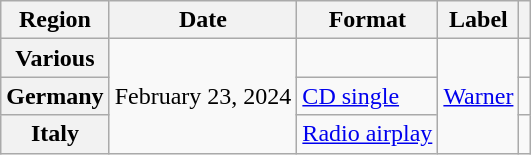<table class="wikitable plainrowheaders">
<tr>
<th scope="col">Region</th>
<th scope="col">Date</th>
<th scope="col">Format</th>
<th scope="col">Label</th>
<th scope="col"></th>
</tr>
<tr>
<th scope="row">Various</th>
<td rowspan="3">February 23, 2024</td>
<td></td>
<td rowspan="3"><a href='#'>Warner</a></td>
<td style="text-align:center"></td>
</tr>
<tr>
<th scope="row">Germany</th>
<td><a href='#'>CD single</a></td>
<td style="text-align:center"></td>
</tr>
<tr>
<th scope="row">Italy</th>
<td><a href='#'>Radio airplay</a></td>
<td style="text-align:center"></td>
</tr>
</table>
